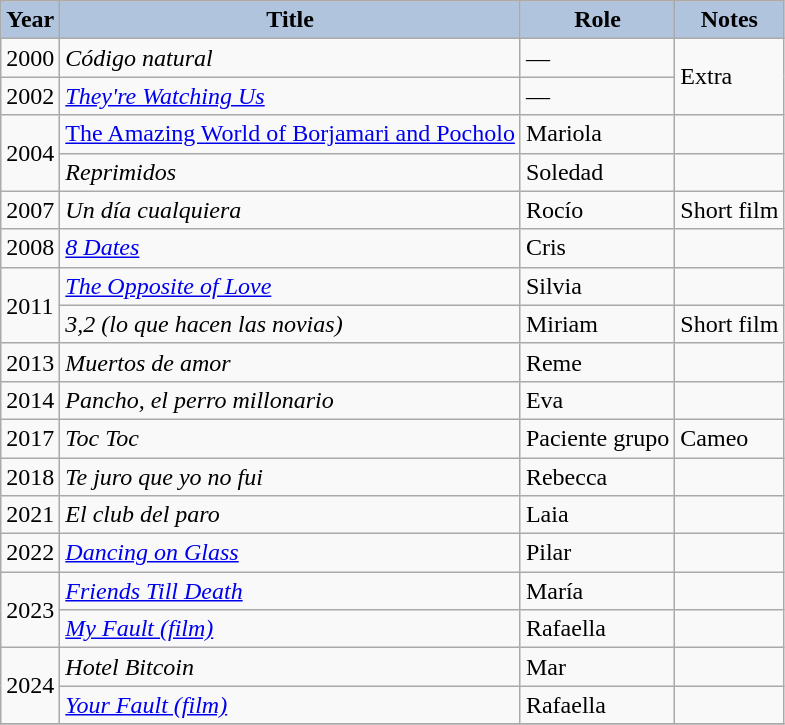<table class="wikitable" border="2" cellpadding="4" background: #f9f9f9;>
<tr>
<th style="background: #B0C4DE;">Year</th>
<th style="background: #B0C4DE;">Title</th>
<th style="background: #B0C4DE;">Role</th>
<th style="background: #B0C4DE;">Notes</th>
</tr>
<tr>
<td>2000</td>
<td><em>Código natural</em></td>
<td>―</td>
<td rowspan="2">Extra</td>
</tr>
<tr>
<td>2002</td>
<td><em><a href='#'>They're Watching Us</a></em></td>
<td>―</td>
</tr>
<tr>
<td rowspan="2">2004</td>
<td><a href='#'>The Amazing World of Borjamari and Pocholo</a></td>
<td>Mariola</td>
<td></td>
</tr>
<tr>
<td><em>Reprimidos</em></td>
<td>Soledad</td>
<td></td>
</tr>
<tr>
<td>2007</td>
<td><em>Un día cualquiera</em></td>
<td>Rocío</td>
<td>Short film</td>
</tr>
<tr>
<td>2008</td>
<td><em><a href='#'>8 Dates</a></em></td>
<td>Cris</td>
<td></td>
</tr>
<tr>
<td rowspan="2">2011</td>
<td><em><a href='#'>The Opposite of Love</a></em></td>
<td>Silvia</td>
<td></td>
</tr>
<tr>
<td><em>3,2 (lo que hacen las novias)</em></td>
<td>Miriam</td>
<td>Short film</td>
</tr>
<tr>
<td>2013</td>
<td><em>Muertos de amor</em></td>
<td>Reme</td>
<td></td>
</tr>
<tr>
<td>2014</td>
<td><em>Pancho, el perro millonario</em></td>
<td>Eva</td>
<td></td>
</tr>
<tr>
<td>2017</td>
<td><em>Toc Toc</em></td>
<td>Paciente grupo</td>
<td>Cameo</td>
</tr>
<tr>
<td>2018</td>
<td><em>Te juro que yo no fui</em></td>
<td>Rebecca</td>
<td></td>
</tr>
<tr>
<td>2021</td>
<td><em>El club del paro</em></td>
<td>Laia</td>
<td></td>
</tr>
<tr>
<td>2022</td>
<td><em><a href='#'>Dancing on Glass</a></em></td>
<td>Pilar</td>
<td></td>
</tr>
<tr>
<td rowspan="2">2023</td>
<td><em><a href='#'>Friends Till Death</a></em></td>
<td>María</td>
<td></td>
</tr>
<tr>
<td><em><a href='#'>My Fault (film)</a></em></td>
<td>Rafaella</td>
<td></td>
</tr>
<tr>
<td rowspan="2">2024</td>
<td><em>Hotel Bitcoin</em></td>
<td>Mar</td>
<td></td>
</tr>
<tr>
<td><em><a href='#'>Your Fault (film)</a></em></td>
<td>Rafaella</td>
<td></td>
</tr>
<tr>
</tr>
</table>
